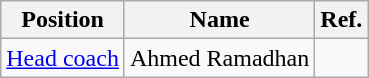<table class="wikitable">
<tr>
<th>Position</th>
<th>Name</th>
<th>Ref.</th>
</tr>
<tr>
<td><a href='#'>Head coach</a></td>
<td>Ahmed Ramadhan</td>
<td><br></td>
</tr>
</table>
